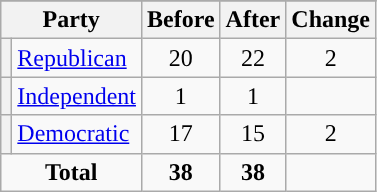<table class="wikitable" style="text-align:center;">
<tr>
</tr>
<tr>
<th colspan=2>Party</th>
<th>Before</th>
<th>After</th>
<th>Change</th>
</tr>
<tr>
<th style="background-color:"></th>
<td style="text-align:left;"><a href='#'>Republican</a></td>
<td>20</td>
<td>22</td>
<td> 2</td>
</tr>
<tr>
<th style="background-color:"></th>
<td style="text-align:left;"><a href='#'>Independent</a></td>
<td>1</td>
<td>1</td>
<td></td>
</tr>
<tr>
<th style="background-color:"></th>
<td style="text-align:left;"><a href='#'>Democratic</a></td>
<td>17</td>
<td>15</td>
<td> 2</td>
</tr>
<tr>
<td colspan=2><strong>Total</strong></td>
<td><strong>38</strong></td>
<td><strong>38</strong></td>
<td></td>
</tr>
</table>
